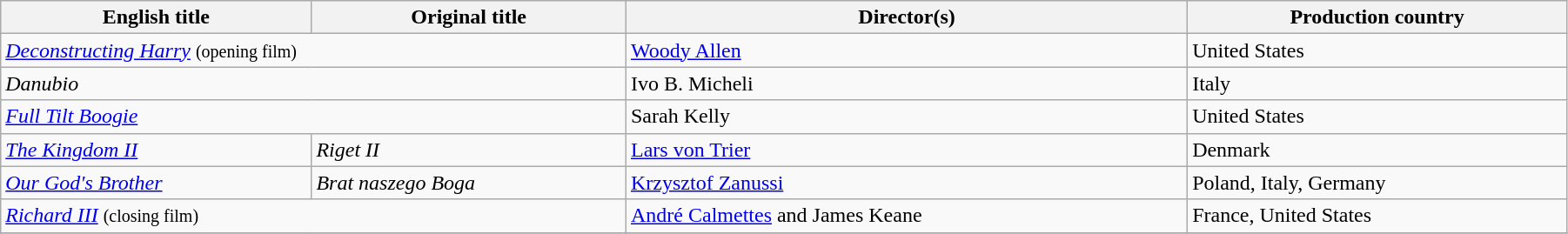<table class="wikitable" width="95%">
<tr>
<th>English title</th>
<th>Original title</th>
<th>Director(s)</th>
<th>Production country</th>
</tr>
<tr>
<td colspan="2"><em><a href='#'>Deconstructing Harry</a></em> <small>(opening film)</small></td>
<td><a href='#'>Woody Allen</a></td>
<td>United States</td>
</tr>
<tr>
<td colspan="2"><em>Danubio</em></td>
<td>Ivo B. Micheli</td>
<td>Italy</td>
</tr>
<tr>
<td colspan="2"><em><a href='#'>Full Tilt Boogie</a></em></td>
<td>Sarah Kelly</td>
<td>United States</td>
</tr>
<tr>
<td><em><a href='#'>The Kingdom II</a></em></td>
<td><em>Riget II</em></td>
<td><a href='#'>Lars von Trier</a></td>
<td>Denmark</td>
</tr>
<tr>
<td><em><a href='#'>Our God's Brother</a></em></td>
<td><em>Brat naszego Boga</em></td>
<td><a href='#'>Krzysztof Zanussi</a></td>
<td>Poland, Italy, Germany</td>
</tr>
<tr>
<td colspan="2"><em><a href='#'>Richard III</a></em> <small>(closing film)</small></td>
<td><a href='#'>André Calmettes</a> and James Keane</td>
<td>France, United States</td>
</tr>
<tr>
</tr>
</table>
